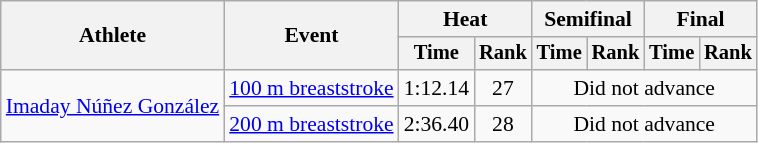<table class=wikitable style="font-size:90%">
<tr>
<th rowspan="2">Athlete</th>
<th rowspan="2">Event</th>
<th colspan="2">Heat</th>
<th colspan="2">Semifinal</th>
<th colspan="2">Final</th>
</tr>
<tr style="font-size:95%">
<th>Time</th>
<th>Rank</th>
<th>Time</th>
<th>Rank</th>
<th>Time</th>
<th>Rank</th>
</tr>
<tr align=center>
<td align=left rowspan=2><a href='#'>Imaday Núñez González</a></td>
<td align=left><a href='#'>100 m breaststroke</a></td>
<td>1:12.14</td>
<td>27</td>
<td colspan=4>Did not advance</td>
</tr>
<tr align=center>
<td align=left><a href='#'>200 m breaststroke</a></td>
<td>2:36.40</td>
<td>28</td>
<td colspan=4>Did not advance</td>
</tr>
</table>
